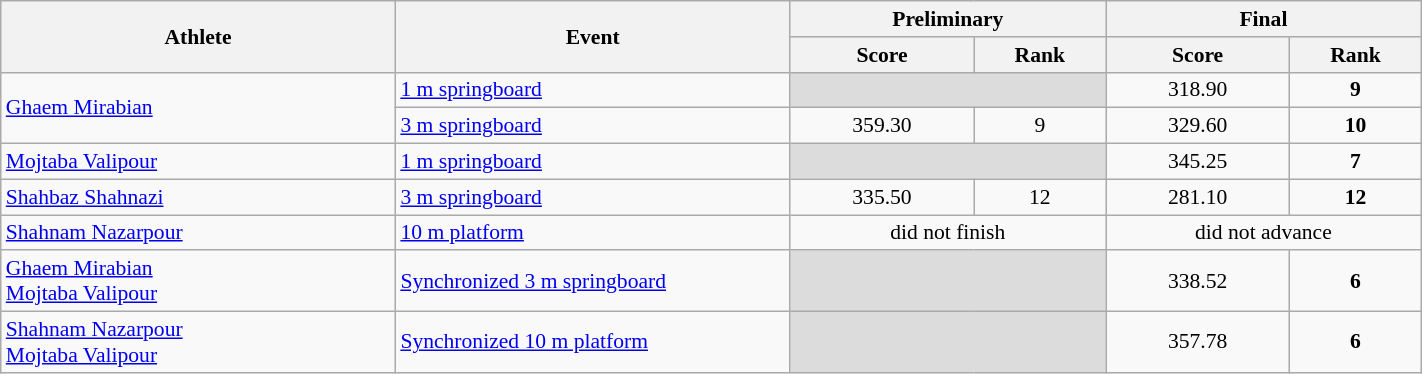<table class="wikitable" width="75%" style="text-align:center; font-size:90%">
<tr>
<th rowspan="2" width="15%">Athlete</th>
<th rowspan="2" width="15%">Event</th>
<th colspan="2" width="12%">Preliminary</th>
<th colspan="2" width="12%">Final</th>
</tr>
<tr>
<th width="7%">Score</th>
<th>Rank</th>
<th width="7%">Score</th>
<th>Rank</th>
</tr>
<tr>
<td rowspan=2 align="left"><a href='#'>Ghaem Mirabian</a></td>
<td align="left"><a href='#'>1 m springboard</a></td>
<td bgcolor=#DCDCDC colspan=2></td>
<td>318.90</td>
<td><strong>9</strong></td>
</tr>
<tr>
<td align="left"><a href='#'>3 m springboard</a></td>
<td>359.30</td>
<td>9 <strong></strong></td>
<td>329.60</td>
<td><strong>10</strong></td>
</tr>
<tr>
<td align="left"><a href='#'>Mojtaba Valipour</a></td>
<td align="left"><a href='#'>1 m springboard</a></td>
<td bgcolor=#DCDCDC colspan=2></td>
<td>345.25</td>
<td><strong>7</strong></td>
</tr>
<tr>
<td align="left"><a href='#'>Shahbaz Shahnazi</a></td>
<td align="left"><a href='#'>3 m springboard</a></td>
<td>335.50</td>
<td>12 <strong></strong></td>
<td>281.10</td>
<td><strong>12</strong></td>
</tr>
<tr>
<td align="left"><a href='#'>Shahnam Nazarpour</a></td>
<td align="left"><a href='#'>10 m platform</a></td>
<td colspan=2>did not finish</td>
<td colspan=2>did not advance</td>
</tr>
<tr>
<td align="left"><a href='#'>Ghaem Mirabian</a><br><a href='#'>Mojtaba Valipour</a></td>
<td align="left"><a href='#'>Synchronized 3 m springboard</a></td>
<td bgcolor=#DCDCDC colspan=2></td>
<td>338.52</td>
<td><strong>6</strong></td>
</tr>
<tr>
<td align="left"><a href='#'>Shahnam Nazarpour</a><br><a href='#'>Mojtaba Valipour</a></td>
<td align="left"><a href='#'>Synchronized 10 m platform</a></td>
<td bgcolor=#DCDCDC colspan=2></td>
<td>357.78</td>
<td><strong>6</strong></td>
</tr>
</table>
